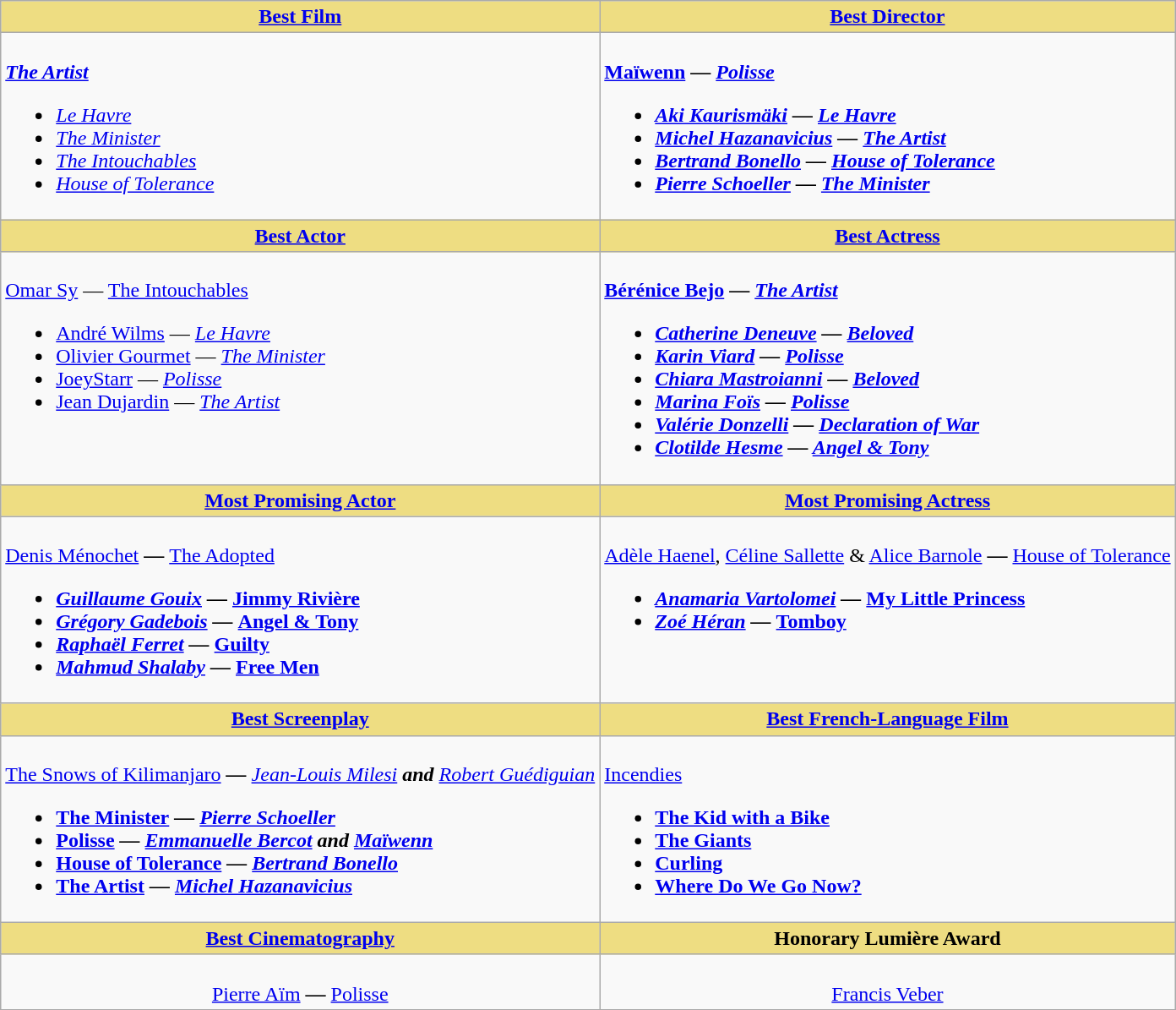<table class=wikitable style="width="150%">
<tr>
<th style="background:#EEDD82;" ! style="width="50%"><a href='#'>Best Film</a></th>
<th style="background:#EEDD82;" ! style="width="50%"><a href='#'>Best Director</a></th>
</tr>
<tr>
<td valign="top"><br><strong><em><a href='#'>The Artist</a></em></strong><ul><li><em><a href='#'>Le Havre</a></em></li><li><em><a href='#'>The Minister</a></em></li><li><em><a href='#'>The Intouchables</a></em></li><li><em><a href='#'>House of Tolerance</a></em></li></ul></td>
<td valign="top"><br><strong><a href='#'>Maïwenn</a> — <em><a href='#'>Polisse</a><strong><em><ul><li><a href='#'>Aki Kaurismäki</a> — </em><a href='#'>Le Havre</a><em></li><li><a href='#'>Michel Hazanavicius</a> — </em><a href='#'>The Artist</a><em></li><li><a href='#'>Bertrand Bonello</a> — </em><a href='#'>House of Tolerance</a><em></li><li><a href='#'>Pierre Schoeller</a> — </em><a href='#'>The Minister</a><em></li></ul></td>
</tr>
<tr>
<th style="background:#EEDD82;" ! style="width="50%"><a href='#'>Best Actor</a></th>
<th style="background:#EEDD82;" ! style="width="50%"><a href='#'>Best Actress</a></th>
</tr>
<tr>
<td valign="top"><br></strong><a href='#'>Omar Sy</a> — </em><a href='#'>The Intouchables</a></em></strong><ul><li><a href='#'>André Wilms</a> — <em><a href='#'>Le Havre</a></em></li><li><a href='#'>Olivier Gourmet</a> — <em><a href='#'>The Minister</a></em></li><li><a href='#'>JoeyStarr</a> — <em><a href='#'>Polisse</a></em></li><li><a href='#'>Jean Dujardin</a> — <em><a href='#'>The Artist</a></em></li></ul></td>
<td valign="top"><br><strong> <a href='#'>Bérénice Bejo</a> — <em><a href='#'>The Artist</a><strong><em><ul><li><a href='#'>Catherine Deneuve</a> — </em><a href='#'>Beloved</a><em></li><li><a href='#'>Karin Viard</a> — </em><a href='#'>Polisse</a><em></li><li><a href='#'>Chiara Mastroianni</a> — </em><a href='#'>Beloved</a><em></li><li><a href='#'>Marina Foïs</a> — </em><a href='#'>Polisse</a><em></li><li><a href='#'>Valérie Donzelli</a> — </em><a href='#'>Declaration of War</a><em></li><li><a href='#'>Clotilde Hesme</a> — </em><a href='#'>Angel & Tony</a><em></li></ul></td>
</tr>
<tr>
<th style="background:#EEDD82;" ! style="width="50%"><a href='#'>Most Promising Actor</a></th>
<th style="background:#EEDD82;" ! style="width="50%"><a href='#'>Most Promising Actress</a></th>
</tr>
<tr>
<td valign="top"><br></strong><a href='#'>Denis Ménochet</a><strong> — </em></strong><a href='#'>The Adopted</a><strong><em><ul><li><a href='#'>Guillaume Gouix</a> — </em><a href='#'>Jimmy Rivière</a><em></li><li><a href='#'>Grégory Gadebois</a> — </em><a href='#'>Angel & Tony</a><em></li><li><a href='#'>Raphaël Ferret</a> — </em><a href='#'>Guilty</a><em></li><li><a href='#'>Mahmud Shalaby</a> — </em><a href='#'>Free Men</a><em></li></ul></td>
<td valign="top"><br></strong><a href='#'>Adèle Haenel</a>, <a href='#'>Céline Sallette</a> & <a href='#'>Alice Barnole</a><strong> — </em></strong><a href='#'>House of Tolerance</a><strong><em><ul><li><a href='#'>Anamaria Vartolomei</a> — </em><a href='#'>My Little Princess</a><em></li><li><a href='#'>Zoé Héran</a> — </em><a href='#'>Tomboy</a><em></li></ul></td>
</tr>
<tr>
<th style="background:#EEDD82;" ! style="width="50%"><a href='#'>Best Screenplay</a></th>
<th style="background:#EEDD82;" ! style="width="50%"><a href='#'>Best French-Language Film</a></th>
</tr>
<tr>
<td valign="top"><br></em></strong><a href='#'>The Snows of Kilimanjaro</a><strong><em> — </strong><a href='#'>Jean-Louis Milesi</a><strong> and </strong><a href='#'>Robert Guédiguian</a><strong><ul><li></em><a href='#'>The Minister</a><em> — <a href='#'>Pierre Schoeller</a></li><li></em><a href='#'>Polisse</a><em> — <a href='#'>Emmanuelle Bercot</a> and <a href='#'>Maïwenn</a></li><li></em><a href='#'>House of Tolerance</a><em> — <a href='#'>Bertrand Bonello</a></li><li></em><a href='#'>The Artist</a><em> — <a href='#'>Michel Hazanavicius</a></li></ul></td>
<td valign="top"><br></em></strong><a href='#'>Incendies</a><strong><em><ul><li></em><a href='#'>The Kid with a Bike</a><em></li><li></em><a href='#'>The Giants</a><em></li><li></em><a href='#'>Curling</a><em></li><li></em><a href='#'>Where Do We Go Now?</a><em></li></ul></td>
</tr>
<tr>
<th style="background:#EEDD82;" ! style="width="50%"><a href='#'>Best Cinematography</a></th>
<th style="background:#EEDD82;" ! style="width="50%">Honorary Lumière Award</th>
</tr>
<tr>
<td align="center" valign="top"><br></strong><a href='#'>Pierre Aïm</a><strong> — </em></strong><a href='#'>Polisse</a><strong><em></td>
<td align="center" valign="top"><br></strong><a href='#'>Francis Veber</a><strong></td>
</tr>
</table>
